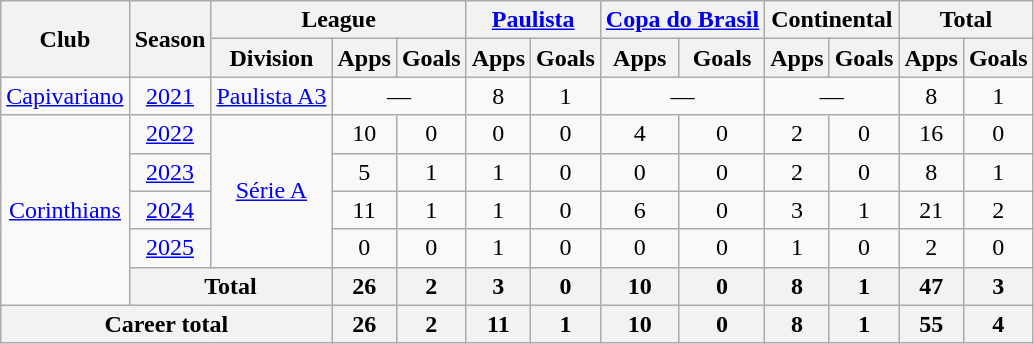<table class="wikitable" style="text-align:center">
<tr>
<th rowspan="2">Club</th>
<th rowspan="2">Season</th>
<th colspan="3">League</th>
<th colspan="2"><a href='#'>Paulista</a></th>
<th colspan="2"><a href='#'>Copa do Brasil</a></th>
<th colspan="2">Continental</th>
<th colspan="2">Total</th>
</tr>
<tr>
<th>Division</th>
<th>Apps</th>
<th>Goals</th>
<th>Apps</th>
<th>Goals</th>
<th>Apps</th>
<th>Goals</th>
<th>Apps</th>
<th>Goals</th>
<th>Apps</th>
<th>Goals</th>
</tr>
<tr>
<td><a href='#'>Capivariano</a></td>
<td><a href='#'>2021</a></td>
<td><a href='#'>Paulista A3</a></td>
<td colspan="2">—</td>
<td>8</td>
<td>1</td>
<td colspan="2">—</td>
<td colspan="2">—</td>
<td>8</td>
<td>1</td>
</tr>
<tr>
<td rowspan="5"><a href='#'>Corinthians</a></td>
<td><a href='#'>2022</a></td>
<td rowspan="4"><a href='#'>Série A</a></td>
<td>10</td>
<td>0</td>
<td>0</td>
<td>0</td>
<td>4</td>
<td>0</td>
<td>2</td>
<td>0</td>
<td>16</td>
<td>0</td>
</tr>
<tr>
<td><a href='#'>2023</a></td>
<td>5</td>
<td>1</td>
<td>1</td>
<td>0</td>
<td>0</td>
<td>0</td>
<td>2</td>
<td>0</td>
<td>8</td>
<td>1</td>
</tr>
<tr>
<td><a href='#'>2024</a></td>
<td>11</td>
<td>1</td>
<td>1</td>
<td>0</td>
<td>6</td>
<td>0</td>
<td>3</td>
<td>1</td>
<td>21</td>
<td>2</td>
</tr>
<tr>
<td><a href='#'>2025</a></td>
<td>0</td>
<td>0</td>
<td>1</td>
<td>0</td>
<td>0</td>
<td>0</td>
<td>1</td>
<td>0</td>
<td>2</td>
<td>0</td>
</tr>
<tr>
<th colspan="2">Total</th>
<th>26</th>
<th>2</th>
<th>3</th>
<th>0</th>
<th>10</th>
<th>0</th>
<th>8</th>
<th>1</th>
<th>47</th>
<th>3</th>
</tr>
<tr>
<th colspan="3">Career total</th>
<th>26</th>
<th>2</th>
<th>11</th>
<th>1</th>
<th>10</th>
<th>0</th>
<th>8</th>
<th>1</th>
<th>55</th>
<th>4</th>
</tr>
</table>
